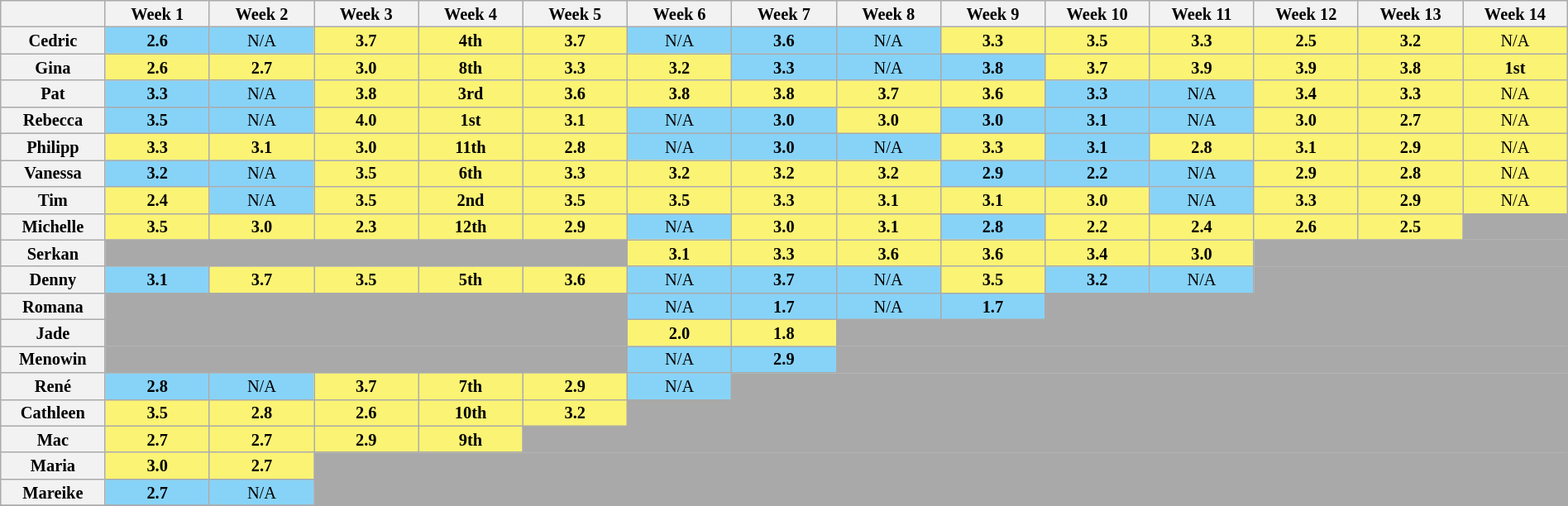<table class="wikitable"  style="text-align:center; width:100%; font-size:85%; line-height:15px;">
<tr>
<th style="width:5%;"></th>
<th style="width:5%;">Week 1</th>
<th style="width:5%;">Week 2</th>
<th style="width:5%;">Week 3</th>
<th style="width:5%;">Week 4</th>
<th style="width:5%;">Week 5</th>
<th style="width:5%;">Week 6</th>
<th style="width:5%;">Week 7</th>
<th style="width:5%;">Week 8</th>
<th style="width:5%;">Week 9</th>
<th style="width:5%;">Week 10</th>
<th style="width:5%;">Week 11</th>
<th style="width:5%;">Week 12</th>
<th style="width:5%;">Week 13</th>
<th style="width:5%;">Week 14</th>
</tr>
<tr>
<th>Cedric</th>
<td style="background:#87D3F8;"><strong>2.6</strong><br></td>
<td style="background:#87D3F8;">N/A</td>
<td style="background:#FBF373;"><strong>3.7</strong><br></td>
<td style="background:#FBF373;"><strong>4th</strong></td>
<td style="background:#FBF373;"><strong>3.7</strong><br></td>
<td style="background:#87D3F8;">N/A</td>
<td style="background:#87D3F8;"><strong>3.6</strong><br></td>
<td style="background:#87D3F8;">N/A</td>
<td style="background:#FBF373;"><strong>3.3</strong><br></td>
<td style="background:#FBF373;"><strong>3.5</strong><br></td>
<td style="background:#FBF373;"><strong>3.3</strong><br></td>
<td style="background:#FBF373;"><strong>2.5</strong><br></td>
<td style="background:#FBF373;"><strong>3.2</strong><br></td>
<td style="background:#FBF373;">N/A</td>
</tr>
<tr>
<th>Gina</th>
<td style="background:#FBF373;"><strong>2.6</strong><br></td>
<td style="background:#FBF373;"><strong>2.7</strong><br></td>
<td style="background:#FBF373;"><strong>3.0</strong><br></td>
<td style="background:#FBF373;"><strong>8th</strong></td>
<td style="background:#FBF373;"><strong>3.3</strong><br></td>
<td style="background:#FBF373;"><strong>3.2</strong><br></td>
<td style="background:#87D3F8;"><strong>3.3</strong><br></td>
<td style="background:#87D3F8;">N/A</td>
<td style="background:#87D3F8;"><strong>3.8</strong><br></td>
<td style="background:#FBF373;"><strong>3.7</strong><br></td>
<td style="background:#FBF373;"><strong>3.9</strong><br></td>
<td style="background:#FBF373;"><strong>3.9</strong><br></td>
<td style="background:#FBF373;"><strong>3.8</strong><br></td>
<td style="background:#FBF373;"><strong>1st</strong></td>
</tr>
<tr>
<th>Pat</th>
<td style="background:#87D3F8;"><strong>3.3</strong><br></td>
<td style="background:#87D3F8;">N/A</td>
<td style="background:#FBF373;"><strong>3.8</strong><br></td>
<td style="background:#FBF373;"><strong>3rd</strong></td>
<td style="background:#FBF373;"><strong>3.6</strong><br></td>
<td style="background:#FBF373;"><strong>3.8</strong><br></td>
<td style="background:#FBF373;"><strong>3.8</strong><br></td>
<td style="background:#FBF373;"><strong>3.7</strong><br></td>
<td style="background:#FBF373;"><strong>3.6</strong><br></td>
<td style="background:#87D3F8;"><strong>3.3</strong><br></td>
<td style="background:#87D3F8;">N/A</td>
<td style="background:#FBF373;"><strong>3.4</strong><br></td>
<td style="background:#FBF373;"><strong>3.3</strong><br></td>
<td style="background:#FBF373;">N/A</td>
</tr>
<tr>
<th>Rebecca</th>
<td style="background:#87D3F8;"><strong>3.5</strong><br></td>
<td style="background:#87D3F8;">N/A</td>
<td style="background:#FBF373;"><strong>4.0</strong><br></td>
<td style="background:#FBF373;"><strong>1st</strong></td>
<td style="background:#FBF373;"><strong>3.1</strong><br></td>
<td style="background:#87D3F8;">N/A</td>
<td style="background:#87D3F8;"><strong>3.0</strong><br></td>
<td style="background:#FBF373;"><strong>3.0</strong><br></td>
<td style="background:#87D3F8;"><strong>3.0</strong><br></td>
<td style="background:#87D3F8;"><strong>3.1</strong><br></td>
<td style="background:#87D3F8;">N/A</td>
<td style="background:#FBF373;"><strong>3.0</strong><br></td>
<td style="background:#FBF373;"><strong>2.7</strong><br></td>
<td style="background:#FBF373;">N/A</td>
</tr>
<tr>
<th>Philipp</th>
<td style="background:#FBF373;"><strong>3.3</strong><br></td>
<td style="background:#FBF373;"><strong>3.1</strong><br></td>
<td style="background:#FBF373;"><strong>3.0</strong><br></td>
<td style="background:#FBF373;"><strong>11th</strong></td>
<td style="background:#FBF373;"><strong>2.8</strong><br></td>
<td style="background:#87D3F8;">N/A</td>
<td style="background:#87D3F8;"><strong>3.0</strong><br></td>
<td style="background:#87D3F8;">N/A</td>
<td style="background:#FBF373;"><strong>3.3</strong><br></td>
<td style="background:#87D3F8;"><strong>3.1</strong><br></td>
<td style="background:#FBF373;"><strong>2.8</strong><br></td>
<td style="background:#FBF373;"><strong>3.1</strong><br></td>
<td style="background:#FBF373;"><strong>2.9</strong><br></td>
<td style="background:#FBF373;">N/A</td>
</tr>
<tr>
<th>Vanessa</th>
<td style="background:#87D3F8;"><strong>3.2</strong><br></td>
<td style="background:#87D3F8;">N/A</td>
<td style="background:#FBF373;"><strong>3.5</strong><br></td>
<td style="background:#FBF373;"><strong>6th</strong></td>
<td style="background:#FBF373;"><strong>3.3</strong><br></td>
<td style="background:#FBF373;"><strong>3.2</strong><br></td>
<td style="background:#FBF373;"><strong>3.2</strong><br></td>
<td style="background:#FBF373;"><strong>3.2</strong><br></td>
<td style="background:#87D3F8;"><strong>2.9</strong><br></td>
<td style="background:#87D3F8;"><strong>2.2</strong><br></td>
<td style="background:#87D3F8;">N/A</td>
<td style="background:#FBF373;"><strong>2.9</strong><br></td>
<td style="background:#FBF373;"><strong>2.8</strong><br></td>
<td style="background:#FBF373;">N/A</td>
</tr>
<tr>
<th>Tim</th>
<td style="background:#FBF373;"><strong>2.4</strong><br></td>
<td style="background:#87D3F8;">N/A</td>
<td style="background:#FBF373;"><strong>3.5</strong><br></td>
<td style="background:#FBF373;"><strong>2nd</strong></td>
<td style="background:#FBF373;"><strong>3.5</strong><br></td>
<td style="background:#FBF373;"><strong>3.5</strong><br></td>
<td style="background:#FBF373;"><strong>3.3</strong><br></td>
<td style="background:#FBF373;"><strong>3.1</strong><br></td>
<td style="background:#FBF373;"><strong>3.1</strong><br></td>
<td style="background:#FBF373;"><strong>3.0</strong><br></td>
<td style="background:#87D3F8;">N/A</td>
<td style="background:#FBF373;"><strong>3.3</strong><br></td>
<td style="background:#FBF373;"><strong>2.9</strong><br></td>
<td style="background:#FBF373;">N/A</td>
</tr>
<tr>
<th>Michelle</th>
<td style="background:#FBF373;"><strong>3.5</strong><br></td>
<td style="background:#FBF373;"><strong>3.0</strong><br></td>
<td style="background:#FBF373;"><strong>2.3</strong><br></td>
<td style="background:#FBF373;"><strong>12th</strong></td>
<td style="background:#FBF373;"><strong>2.9</strong><br></td>
<td style="background:#87D3F8;">N/A</td>
<td style="background:#FBF373;"><strong>3.0</strong><br></td>
<td style="background:#FBF373;"><strong>3.1</strong><br></td>
<td style="background:#87D3F8;"><strong>2.8</strong><br></td>
<td style="background:#FBF373;"><strong>2.2</strong><br></td>
<td style="background:#FBF373;"><strong>2.4</strong><br></td>
<td style="background:#FBF373;"><strong>2.6</strong><br></td>
<td style="background:#FBF373;"><strong>2.5</strong><br></td>
<td bgcolor="A9A9A9"></td>
</tr>
<tr>
<th>Serkan</th>
<td colspan="5" style="background:#A9A9A9;"></td>
<td style="background:#FBF373;"><strong>3.1</strong><br></td>
<td style="background:#FBF373;"><strong>3.3</strong><br></td>
<td style="background:#FBF373;"><strong>3.6</strong><br></td>
<td style="background:#FBF373;"><strong>3.6</strong><br></td>
<td style="background:#FBF373;"><strong>3.4</strong><br></td>
<td style="background:#FBF373;"><strong>3.0</strong><br></td>
<td colspan="3" bgcolor="A9A9A9"></td>
</tr>
<tr>
<th>Denny</th>
<td style="background:#87D3F8;"><strong>3.1</strong><br></td>
<td style="background:#FBF373;"><strong>3.7</strong><br></td>
<td style="background:#FBF373;"><strong>3.5</strong><br></td>
<td style="background:#FBF373;"><strong>5th</strong></td>
<td style="background:#FBF373;"><strong>3.6</strong><br></td>
<td style="background:#87D3F8;">N/A</td>
<td style="background:#87D3F8;"><strong>3.7</strong><br></td>
<td style="background:#87D3F8;">N/A</td>
<td style="background:#FBF373;"><strong>3.5</strong><br></td>
<td style="background:#87D3F8;"><strong>3.2</strong><br></td>
<td style="background:#87D3F8;">N/A</td>
<td colspan="3" bgcolor="A9A9A9"></td>
</tr>
<tr>
<th>Romana</th>
<td colspan="5" style="background:#A9A9A9;"></td>
<td style="background:#87D3F8;">N/A</td>
<td style="background:#87D3F8;"><strong>1.7</strong><br></td>
<td style="background:#87D3F8;">N/A</td>
<td style="background:#87D3F8;"><strong>1.7</strong><br></td>
<td colspan="5" bgcolor="A9A9A9"></td>
</tr>
<tr>
<th>Jade</th>
<td colspan="5" style="background:#A9A9A9;"></td>
<td style="background:#FBF373;"><strong>2.0</strong><br></td>
<td style="background:#FBF373;"><strong>1.8</strong><br></td>
<td colspan="7" bgcolor="A9A9A9"></td>
</tr>
<tr>
<th>Menowin</th>
<td colspan="5" style="background:#A9A9A9;"></td>
<td style="background:#87D3F8;">N/A</td>
<td style="background:#87D3F8;"><strong>2.9</strong><br></td>
<td colspan="7" bgcolor="A9A9A9"></td>
</tr>
<tr>
<th>René</th>
<td style="background:#87D3F8;"><strong>2.8</strong><br></td>
<td style="background:#87D3F8;">N/A</td>
<td style="background:#FBF373;"><strong>3.7</strong><br></td>
<td style="background:#FBF373;"><strong>7th</strong></td>
<td style="background:#FBF373;"><strong>2.9</strong><br></td>
<td style="background:#87D3F8;">N/A</td>
<td colspan="8" bgcolor="A9A9A9"></td>
</tr>
<tr>
<th>Cathleen</th>
<td style="background:#FBF373;"><strong>3.5</strong><br></td>
<td style="background:#FBF373;"><strong>2.8</strong><br></td>
<td style="background:#FBF373;"><strong>2.6</strong><br></td>
<td style="background:#FBF373;"><strong>10th</strong></td>
<td style="background:#FBF373;"><strong>3.2</strong><br></td>
<td colspan="9" bgcolor="A9A9A9"></td>
</tr>
<tr>
<th>Mac</th>
<td style="background:#FBF373;"><strong>2.7</strong><br></td>
<td style="background:#FBF373;"><strong>2.7</strong><br></td>
<td style="background:#FBF373;"><strong>2.9</strong><br></td>
<td style="background:#FBF373;"><strong>9th</strong></td>
<td colspan="10" bgcolor="A9A9A9"></td>
</tr>
<tr>
<th>Maria</th>
<td style="background:#FBF373;"><strong>3.0</strong><br></td>
<td style="background:#FBF373;"><strong>2.7</strong><br></td>
<td colspan="12" bgcolor="A9A9A9"></td>
</tr>
<tr>
<th>Mareike</th>
<td style="background:#87D3F8;"><strong>2.7</strong><br></td>
<td style="background:#87D3F8;">N/A</td>
<td colspan="12" bgcolor="A9A9A9"></td>
</tr>
<tr>
</tr>
</table>
